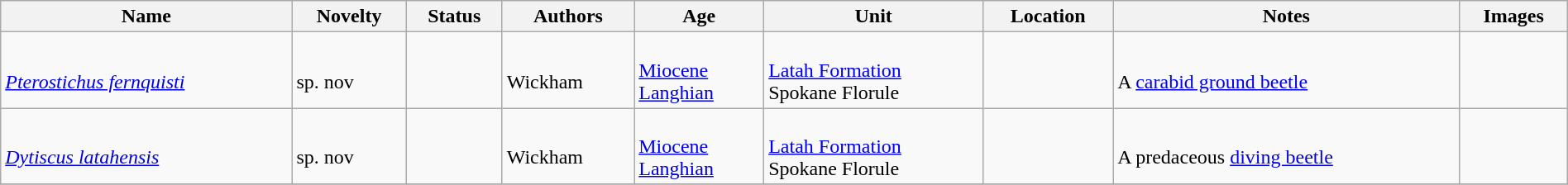<table class="wikitable sortable" align="center" width="100%">
<tr>
<th>Name</th>
<th>Novelty</th>
<th>Status</th>
<th>Authors</th>
<th>Age</th>
<th>Unit</th>
<th>Location</th>
<th>Notes</th>
<th>Images</th>
</tr>
<tr>
<td><br><em><a href='#'>Pterostichus fernquisti</a></em></td>
<td><br>sp. nov</td>
<td></td>
<td><br>Wickham</td>
<td><br><a href='#'>Miocene</a><br><a href='#'>Langhian</a></td>
<td><br><a href='#'>Latah Formation</a><br>Spokane Florule</td>
<td><br><br></td>
<td><br>A <a href='#'>carabid ground beetle</a></td>
<td></td>
</tr>
<tr>
<td><br><em><a href='#'>Dytiscus latahensis</a></em></td>
<td><br>sp. nov</td>
<td></td>
<td><br>Wickham</td>
<td><br><a href='#'>Miocene</a><br><a href='#'>Langhian</a></td>
<td><br><a href='#'>Latah Formation</a><br>Spokane Florule</td>
<td><br><br></td>
<td><br>A predaceous <a href='#'>diving beetle</a></td>
<td></td>
</tr>
<tr>
</tr>
</table>
